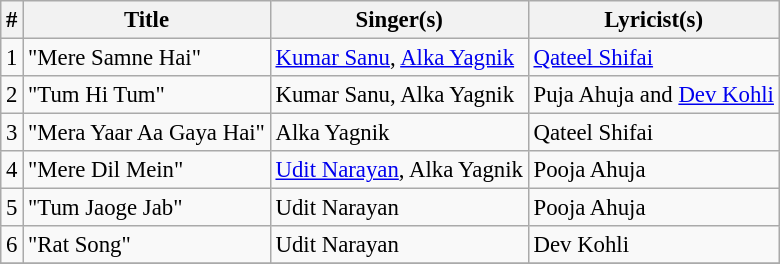<table class="wikitable" style="font-size:95%;">
<tr>
<th>#</th>
<th>Title</th>
<th>Singer(s)</th>
<th>Lyricist(s)</th>
</tr>
<tr>
<td>1</td>
<td>"Mere Samne Hai"</td>
<td><a href='#'>Kumar Sanu</a>, <a href='#'>Alka Yagnik</a></td>
<td><a href='#'>Qateel Shifai</a></td>
</tr>
<tr>
<td>2</td>
<td>"Tum Hi Tum"</td>
<td>Kumar Sanu, Alka Yagnik</td>
<td>Puja Ahuja and <a href='#'>Dev Kohli</a></td>
</tr>
<tr>
<td>3</td>
<td>"Mera Yaar Aa Gaya Hai"</td>
<td>Alka Yagnik</td>
<td>Qateel Shifai</td>
</tr>
<tr>
<td>4</td>
<td>"Mere Dil Mein"</td>
<td><a href='#'>Udit Narayan</a>, Alka Yagnik</td>
<td>Pooja Ahuja</td>
</tr>
<tr>
<td>5</td>
<td>"Tum Jaoge Jab"</td>
<td>Udit Narayan</td>
<td>Pooja Ahuja</td>
</tr>
<tr>
<td>6</td>
<td>"Rat Song"</td>
<td>Udit Narayan</td>
<td>Dev Kohli</td>
</tr>
<tr>
</tr>
</table>
